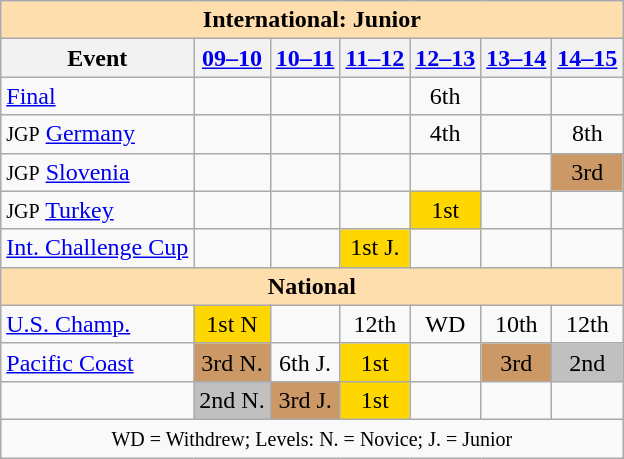<table class="wikitable" style="text-align:center">
<tr>
<th style="background-color: #ffdead; " colspan=7 align=center><strong>International: Junior</strong></th>
</tr>
<tr>
<th>Event</th>
<th><a href='#'>09–10</a></th>
<th><a href='#'>10–11</a></th>
<th><a href='#'>11–12</a></th>
<th><a href='#'>12–13</a></th>
<th><a href='#'>13–14</a></th>
<th><a href='#'>14–15</a></th>
</tr>
<tr>
<td align=left> <a href='#'>Final</a></td>
<td></td>
<td></td>
<td></td>
<td>6th</td>
<td></td>
<td></td>
</tr>
<tr>
<td align=left><small>JGP</small> <a href='#'>Germany</a></td>
<td></td>
<td></td>
<td></td>
<td>4th</td>
<td></td>
<td>8th</td>
</tr>
<tr>
<td align=left><small>JGP</small> <a href='#'>Slovenia</a></td>
<td></td>
<td></td>
<td></td>
<td></td>
<td></td>
<td bgcolor=cc9966>3rd</td>
</tr>
<tr>
<td align=left><small>JGP</small> <a href='#'>Turkey</a></td>
<td></td>
<td></td>
<td></td>
<td bgcolor=gold>1st</td>
<td></td>
<td></td>
</tr>
<tr>
<td align=left><a href='#'>Int. Challenge Cup</a></td>
<td></td>
<td></td>
<td bgcolor=gold>1st J.</td>
<td></td>
<td></td>
<td></td>
</tr>
<tr>
<th style="background-color: #ffdead; " colspan=7 align=center><strong>National</strong></th>
</tr>
<tr>
<td align=left><a href='#'>U.S. Champ.</a></td>
<td bgcolor=gold>1st N</td>
<td></td>
<td>12th</td>
<td>WD</td>
<td>10th</td>
<td>12th</td>
</tr>
<tr>
<td align=left><a href='#'>Pacific Coast</a></td>
<td bgcolor=cc9966>3rd N.</td>
<td>6th J.</td>
<td bgcolor=gold>1st</td>
<td></td>
<td bgcolor=cc9966>3rd</td>
<td bgcolor=silver>2nd</td>
</tr>
<tr>
<td align=left></td>
<td bgcolor=silver>2nd N.</td>
<td bgcolor=cc9966>3rd J.</td>
<td bgcolor=gold>1st</td>
<td></td>
<td></td>
<td></td>
</tr>
<tr>
<td colspan=7 align=center><small> WD = Withdrew; Levels: N. = Novice; J. = Junior </small></td>
</tr>
</table>
